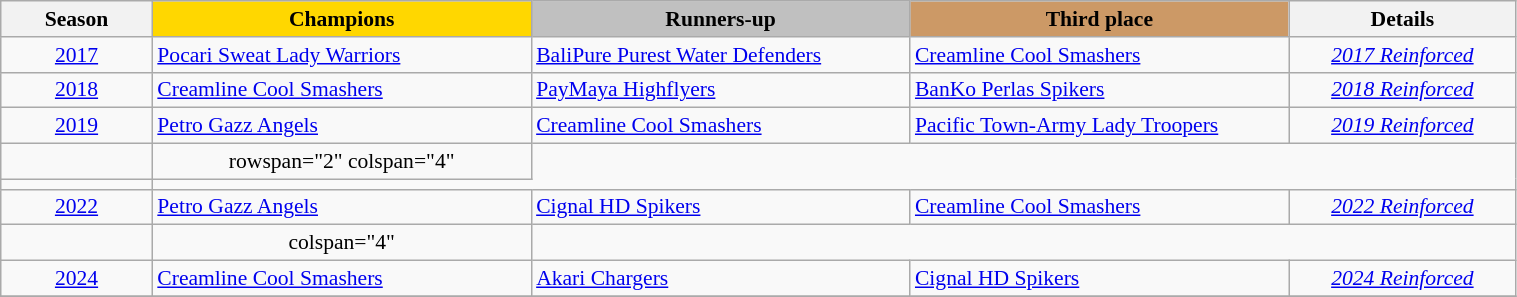<table class=wikitable style="border-collapse: collapse; font-size:90%; text-align: center" width=80%>
<tr>
<th width=10%>Season</th>
<th width=25% style="background:gold">Champions</th>
<th width=25% style="background:silver">Runners-up</th>
<th width=25% style="background:#cc9966">Third place</th>
<th width=15%>Details</th>
</tr>
<tr>
<td><a href='#'>2017</a></td>
<td style="text-align:left"><a href='#'>Pocari Sweat Lady Warriors</a></td>
<td style="text-align:left"><a href='#'>BaliPure Purest Water Defenders</a></td>
<td style="text-align:left"><a href='#'>Creamline Cool Smashers</a></td>
<td><a href='#'><em>2017 Reinforced</em></a></td>
</tr>
<tr>
<td><a href='#'>2018</a></td>
<td style="text-align:left"><a href='#'>Creamline Cool Smashers</a></td>
<td style="text-align:left"><a href='#'>PayMaya Highflyers</a></td>
<td style="text-align:left"><a href='#'>BanKo Perlas Spikers</a></td>
<td><a href='#'><em>2018 Reinforced</em></a></td>
</tr>
<tr>
<td><a href='#'>2019</a></td>
<td style="text-align:left"><a href='#'>Petro Gazz Angels</a></td>
<td style="text-align:left"><a href='#'>Creamline Cool Smashers</a></td>
<td style="text-align:left"><a href='#'>Pacific Town-Army Lady Troopers</a></td>
<td><a href='#'><em>2019 Reinforced</em></a></td>
</tr>
<tr>
<td></td>
<td>rowspan="2" colspan="4" </td>
</tr>
<tr>
<td></td>
</tr>
<tr>
<td><a href='#'>2022</a></td>
<td style="text-align:left"><a href='#'>Petro Gazz Angels</a></td>
<td style="text-align:left"><a href='#'>Cignal HD Spikers</a></td>
<td style="text-align:left"><a href='#'>Creamline Cool Smashers</a></td>
<td><a href='#'><em>2022 Reinforced</em></a></td>
</tr>
<tr>
<td></td>
<td>colspan="4" </td>
</tr>
<tr>
<td><a href='#'>2024</a></td>
<td style="text-align:left"><a href='#'>Creamline Cool Smashers</a></td>
<td style="text-align:left"><a href='#'>Akari Chargers</a></td>
<td style="text-align:left"><a href='#'>Cignal HD Spikers</a></td>
<td><a href='#'><em>2024 Reinforced</em></a></td>
</tr>
<tr>
</tr>
</table>
